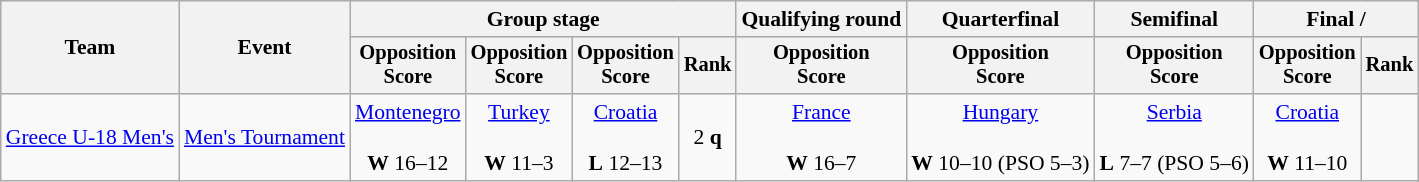<table class="wikitable" style="font-size:90%">
<tr>
<th rowspan=2>Team</th>
<th rowspan=2>Event</th>
<th colspan=4>Group stage</th>
<th>Qualifying round</th>
<th>Quarterfinal</th>
<th>Semifinal</th>
<th colspan=2>Final / </th>
</tr>
<tr style="font-size:95%">
<th>Opposition<br>Score</th>
<th>Opposition<br>Score</th>
<th>Opposition<br>Score</th>
<th>Rank</th>
<th>Opposition<br>Score</th>
<th>Opposition<br>Score</th>
<th>Opposition<br>Score</th>
<th>Opposition<br>Score</th>
<th>Rank</th>
</tr>
<tr align=center>
<td align=left><a href='#'>Greece U-18 Men's</a></td>
<td align=left><a href='#'>Men's Tournament</a></td>
<td><a href='#'>Montenegro</a><br><br><strong>W</strong> 16–12</td>
<td><a href='#'>Turkey</a><br><br><strong>W</strong> 11–3</td>
<td><a href='#'>Croatia</a><br><br><strong>L</strong> 12–13</td>
<td>2 <strong>q</strong></td>
<td><a href='#'>France</a><br><br><strong>W</strong> 16–7</td>
<td><a href='#'>Hungary</a><br><br><strong>W</strong> 10–10 (PSO 5–3)</td>
<td><a href='#'>Serbia</a><br><br><strong>L</strong> 7–7 (PSO 5–6)</td>
<td><a href='#'>Croatia</a><br><br><strong>W</strong> 11–10</td>
<td></td>
</tr>
</table>
